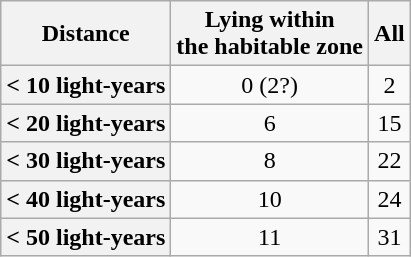<table class="sortable wikitable">
<tr>
<th scope="col">Distance</th>
<th scope="col">Lying within<br>the habitable zone</th>
<th scope="col">All</th>
</tr>
<tr>
<th>< 10 light-years</th>
<td style="text-align:center;">0 (2?)</td>
<td style="text-align:center;">2</td>
</tr>
<tr>
<th>< 20 light-years</th>
<td style="text-align:center;">6</td>
<td style="text-align:center;">15</td>
</tr>
<tr>
<th>< 30 light-years</th>
<td style="text-align:center;">8</td>
<td style="text-align:center;">22</td>
</tr>
<tr>
<th>< 40 light-years</th>
<td style="text-align:center;">10</td>
<td style="text-align:center;">24</td>
</tr>
<tr>
<th>< 50 light-years</th>
<td style="text-align:center;">11</td>
<td style="text-align:center;">31</td>
</tr>
</table>
